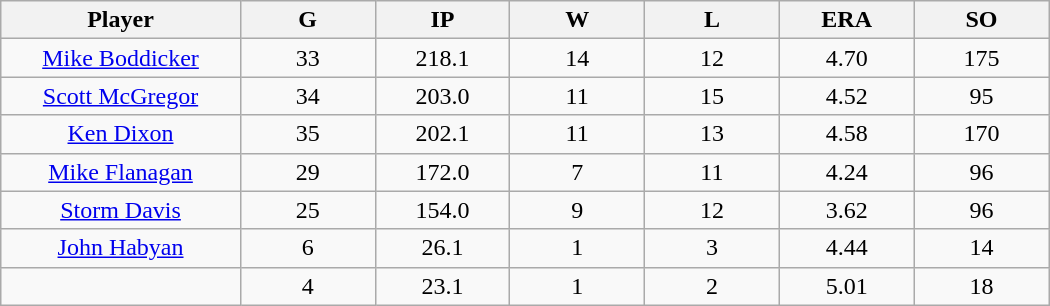<table class="wikitable sortable">
<tr>
<th bgcolor="#DDDDFF" width="16%">Player</th>
<th bgcolor="#DDDDFF" width="9%">G</th>
<th bgcolor="#DDDDFF" width="9%">IP</th>
<th bgcolor="#DDDDFF" width="9%">W</th>
<th bgcolor="#DDDDFF" width="9%">L</th>
<th bgcolor="#DDDDFF" width="9%">ERA</th>
<th bgcolor="#DDDDFF" width="9%">SO</th>
</tr>
<tr align="center">
<td><a href='#'>Mike Boddicker</a></td>
<td>33</td>
<td>218.1</td>
<td>14</td>
<td>12</td>
<td>4.70</td>
<td>175</td>
</tr>
<tr align="center">
<td><a href='#'>Scott McGregor</a></td>
<td>34</td>
<td>203.0</td>
<td>11</td>
<td>15</td>
<td>4.52</td>
<td>95</td>
</tr>
<tr align="center">
<td><a href='#'>Ken Dixon</a></td>
<td>35</td>
<td>202.1</td>
<td>11</td>
<td>13</td>
<td>4.58</td>
<td>170</td>
</tr>
<tr align="center">
<td><a href='#'>Mike Flanagan</a></td>
<td>29</td>
<td>172.0</td>
<td>7</td>
<td>11</td>
<td>4.24</td>
<td>96</td>
</tr>
<tr align="center">
<td><a href='#'>Storm Davis</a></td>
<td>25</td>
<td>154.0</td>
<td>9</td>
<td>12</td>
<td>3.62</td>
<td>96</td>
</tr>
<tr align="center">
<td><a href='#'>John Habyan</a></td>
<td>6</td>
<td>26.1</td>
<td>1</td>
<td>3</td>
<td>4.44</td>
<td>14</td>
</tr>
<tr align="center">
<td></td>
<td>4</td>
<td>23.1</td>
<td>1</td>
<td>2</td>
<td>5.01</td>
<td>18</td>
</tr>
</table>
